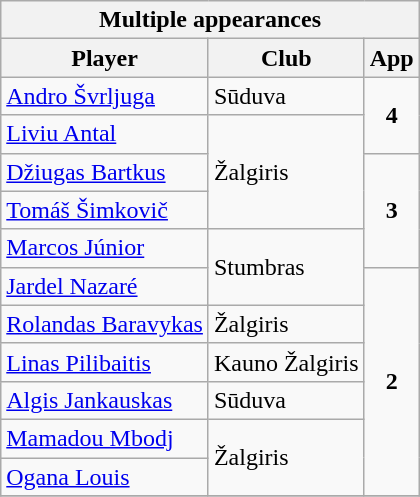<table class="wikitable collapsible collapsed">
<tr>
<th colspan="3">Multiple appearances</th>
</tr>
<tr>
<th>Player</th>
<th>Club</th>
<th>App</th>
</tr>
<tr>
<td> <a href='#'>Andro Švrljuga</a></td>
<td>Sūduva</td>
<td rowspan="2" style="text-align:center;"><strong>4</strong></td>
</tr>
<tr>
<td> <a href='#'>Liviu Antal</a></td>
<td rowspan="3">Žalgiris</td>
</tr>
<tr>
<td> <a href='#'>Džiugas Bartkus</a></td>
<td rowspan="3" style="text-align:center;"><strong>3</strong></td>
</tr>
<tr>
<td> <a href='#'>Tomáš Šimkovič</a></td>
</tr>
<tr>
<td> <a href='#'>Marcos Júnior</a></td>
<td rowspan="2">Stumbras</td>
</tr>
<tr>
<td> <a href='#'>Jardel Nazaré</a></td>
<td rowspan="6" style="text-align:center;"><strong>2</strong></td>
</tr>
<tr>
<td> <a href='#'>Rolandas Baravykas</a></td>
<td>Žalgiris</td>
</tr>
<tr>
<td> <a href='#'>Linas Pilibaitis</a></td>
<td>Kauno Žalgiris</td>
</tr>
<tr>
<td> <a href='#'>Algis Jankauskas</a></td>
<td>Sūduva</td>
</tr>
<tr>
<td> <a href='#'>Mamadou Mbodj</a></td>
<td rowspan="2">Žalgiris</td>
</tr>
<tr>
<td> <a href='#'>Ogana Louis</a></td>
</tr>
<tr>
</tr>
</table>
